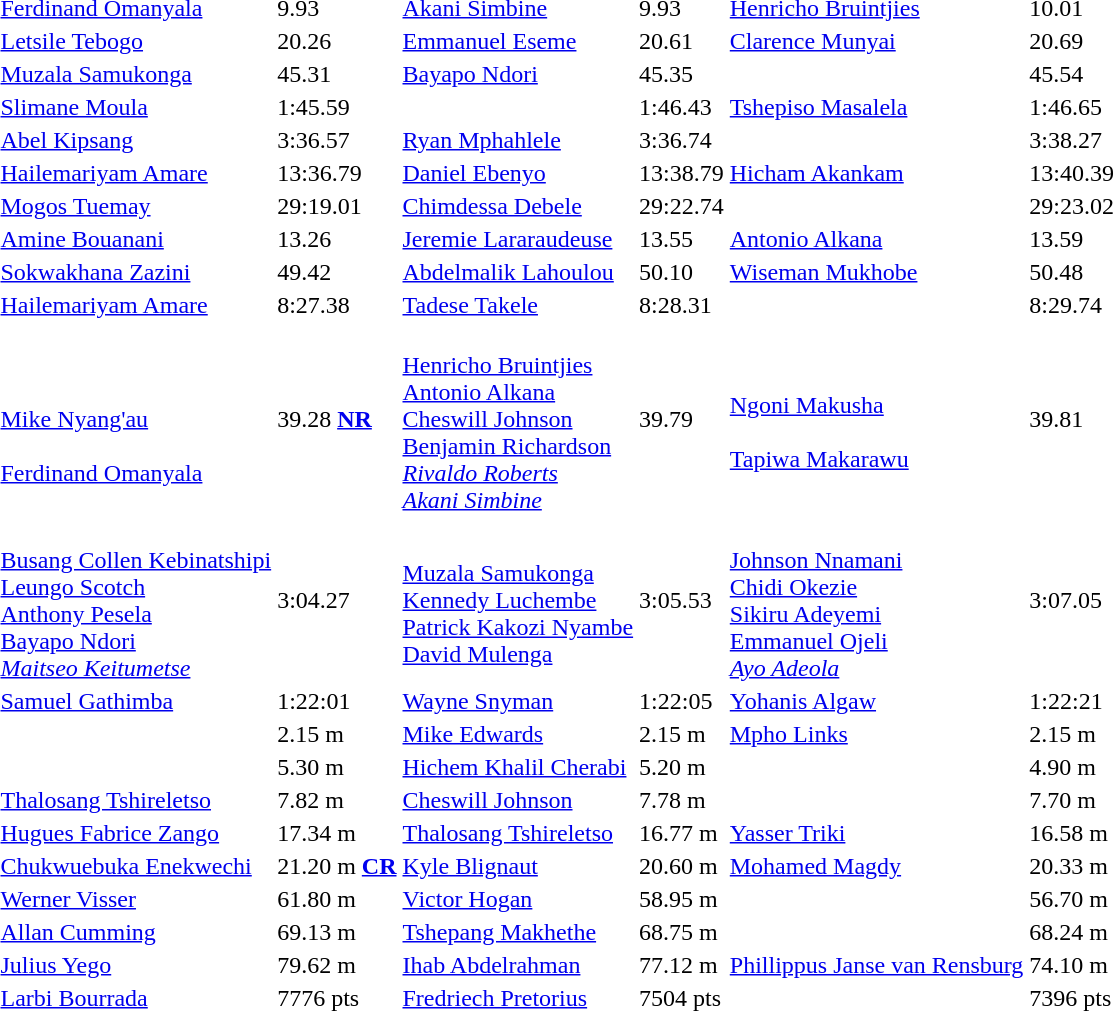<table>
<tr>
<td></td>
<td><a href='#'>Ferdinand Omanyala</a><br></td>
<td>9.93</td>
<td><a href='#'>Akani Simbine</a><br></td>
<td>9.93</td>
<td><a href='#'>Henricho Bruintjies</a><br></td>
<td>10.01</td>
</tr>
<tr>
<td></td>
<td><a href='#'>Letsile Tebogo</a><br></td>
<td>20.26</td>
<td><a href='#'>Emmanuel Eseme</a><br></td>
<td>20.61</td>
<td><a href='#'>Clarence Munyai</a><br></td>
<td>20.69</td>
</tr>
<tr>
<td></td>
<td><a href='#'>Muzala Samukonga</a><br></td>
<td>45.31</td>
<td><a href='#'>Bayapo Ndori</a><br></td>
<td>45.35</td>
<td><br></td>
<td>45.54</td>
</tr>
<tr>
<td></td>
<td><a href='#'>Slimane Moula</a><br></td>
<td>1:45.59</td>
<td><br></td>
<td>1:46.43</td>
<td><a href='#'>Tshepiso Masalela</a><br></td>
<td>1:46.65</td>
</tr>
<tr>
<td></td>
<td><a href='#'>Abel Kipsang</a><br></td>
<td>3:36.57</td>
<td><a href='#'>Ryan Mphahlele</a><br></td>
<td>3:36.74</td>
<td><br></td>
<td>3:38.27</td>
</tr>
<tr>
<td></td>
<td><a href='#'>Hailemariyam Amare</a><br></td>
<td>13:36.79</td>
<td><a href='#'>Daniel Ebenyo</a><br></td>
<td>13:38.79</td>
<td><a href='#'>Hicham Akankam</a><br></td>
<td>13:40.39</td>
</tr>
<tr>
<td></td>
<td><a href='#'>Mogos Tuemay</a><br></td>
<td>29:19.01</td>
<td><a href='#'>Chimdessa Debele</a><br></td>
<td>29:22.74</td>
<td><br></td>
<td>29:23.02</td>
</tr>
<tr>
<td></td>
<td><a href='#'>Amine Bouanani</a><br></td>
<td>13.26</td>
<td><a href='#'>Jeremie Lararaudeuse</a><br></td>
<td>13.55</td>
<td><a href='#'>Antonio Alkana</a><br></td>
<td>13.59</td>
</tr>
<tr>
<td></td>
<td><a href='#'>Sokwakhana Zazini</a><br></td>
<td>49.42</td>
<td><a href='#'>Abdelmalik Lahoulou</a><br></td>
<td>50.10</td>
<td><a href='#'>Wiseman Mukhobe</a><br></td>
<td>50.48</td>
</tr>
<tr>
<td></td>
<td><a href='#'>Hailemariyam Amare</a><br></td>
<td>8:27.38</td>
<td><a href='#'>Tadese Takele</a><br></td>
<td>8:28.31</td>
<td><br></td>
<td>8:29.74</td>
</tr>
<tr>
<td></td>
<td><br><br><a href='#'>Mike Nyang'au</a><br><br><a href='#'>Ferdinand Omanyala</a></td>
<td>39.28 <strong><a href='#'>NR</a></strong></td>
<td><br><a href='#'>Henricho Bruintjies</a><br><a href='#'>Antonio Alkana</a><br><a href='#'>Cheswill Johnson</a><br><a href='#'>Benjamin Richardson</a><br><em><a href='#'>Rivaldo Roberts</a></em><br><em><a href='#'>Akani Simbine</a></em></td>
<td>39.79</td>
<td><br><a href='#'>Ngoni Makusha</a><br><br><a href='#'>Tapiwa Makarawu</a><br></td>
<td>39.81</td>
</tr>
<tr>
<td></td>
<td><br><a href='#'>Busang Collen Kebinatshipi</a><br><a href='#'>Leungo Scotch</a><br><a href='#'>Anthony Pesela</a><br><a href='#'>Bayapo Ndori</a><br><em><a href='#'>Maitseo Keitumetse</a></em></td>
<td>3:04.27</td>
<td><br><a href='#'>Muzala Samukonga</a><br><a href='#'>Kennedy Luchembe</a><br><a href='#'>Patrick Kakozi Nyambe</a><br><a href='#'>David Mulenga</a></td>
<td>3:05.53</td>
<td><br><a href='#'>Johnson Nnamani</a><br><a href='#'>Chidi Okezie</a><br><a href='#'>Sikiru Adeyemi</a><br><a href='#'>Emmanuel Ojeli</a><br><em><a href='#'>Ayo Adeola</a></em></td>
<td>3:07.05</td>
</tr>
<tr>
<td></td>
<td><a href='#'>Samuel Gathimba</a><br></td>
<td>1:22:01</td>
<td><a href='#'>Wayne Snyman</a><br></td>
<td>1:22:05</td>
<td><a href='#'>Yohanis Algaw</a><br></td>
<td>1:22:21</td>
</tr>
<tr>
<td></td>
<td><br></td>
<td>2.15 m</td>
<td><a href='#'>Mike Edwards</a><br></td>
<td>2.15 m</td>
<td><a href='#'>Mpho Links</a><br></td>
<td>2.15 m</td>
</tr>
<tr>
<td></td>
<td><br></td>
<td>5.30 m</td>
<td><a href='#'>Hichem Khalil Cherabi</a><br></td>
<td>5.20 m</td>
<td><br></td>
<td>4.90 m</td>
</tr>
<tr>
<td></td>
<td><a href='#'>Thalosang Tshireletso</a><br></td>
<td>7.82 m</td>
<td><a href='#'>Cheswill Johnson</a><br></td>
<td>7.78 m</td>
<td><br></td>
<td>7.70 m</td>
</tr>
<tr>
<td></td>
<td><a href='#'>Hugues Fabrice Zango</a><br></td>
<td>17.34 m</td>
<td><a href='#'>Thalosang Tshireletso</a><br></td>
<td>16.77 m</td>
<td><a href='#'>Yasser Triki</a><br></td>
<td>16.58 m</td>
</tr>
<tr>
<td></td>
<td><a href='#'>Chukwuebuka Enekwechi</a><br></td>
<td>21.20 m <strong><a href='#'>CR</a></strong></td>
<td><a href='#'>Kyle Blignaut</a><br></td>
<td>20.60 m</td>
<td><a href='#'>Mohamed Magdy</a><br></td>
<td>20.33 m</td>
</tr>
<tr>
<td></td>
<td><a href='#'>Werner Visser</a><br></td>
<td>61.80 m</td>
<td><a href='#'>Victor Hogan</a><br></td>
<td>58.95 m</td>
<td><br></td>
<td>56.70 m</td>
</tr>
<tr>
<td></td>
<td><a href='#'>Allan Cumming</a><br></td>
<td>69.13 m</td>
<td><a href='#'>Tshepang Makhethe</a><br></td>
<td>68.75 m</td>
<td><br></td>
<td>68.24 m</td>
</tr>
<tr>
<td></td>
<td><a href='#'>Julius Yego</a><br></td>
<td>79.62 m</td>
<td><a href='#'>Ihab Abdelrahman</a><br></td>
<td>77.12 m</td>
<td><a href='#'>Phillippus Janse van Rensburg</a><br></td>
<td>74.10 m</td>
</tr>
<tr>
<td></td>
<td><a href='#'>Larbi Bourrada</a><br></td>
<td>7776 pts</td>
<td><a href='#'>Fredriech Pretorius</a><br></td>
<td>7504 pts</td>
<td><br></td>
<td>7396 pts</td>
</tr>
</table>
